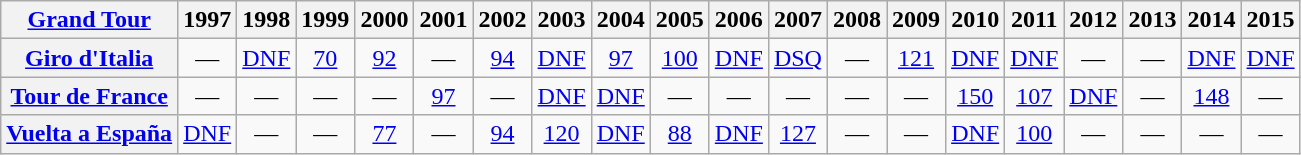<table class="wikitable plainrowheaders">
<tr>
<th scope="col"><a href='#'>Grand Tour</a></th>
<th scope="col">1997</th>
<th scope="col">1998</th>
<th scope="col">1999</th>
<th scope="col">2000</th>
<th scope="col">2001</th>
<th scope="col">2002</th>
<th scope="col">2003</th>
<th scope="col">2004</th>
<th scope="col">2005</th>
<th scope="col">2006</th>
<th scope="col">2007</th>
<th scope="col">2008</th>
<th scope="col">2009</th>
<th scope="col">2010</th>
<th scope="col">2011</th>
<th scope="col">2012</th>
<th scope="col">2013</th>
<th scope="col">2014</th>
<th scope="col">2015</th>
</tr>
<tr style="text-align:center;">
<th scope="row"> <a href='#'>Giro d'Italia</a></th>
<td>—</td>
<td style="text-align:center;"><a href='#'>DNF</a></td>
<td style="text-align:center;"><a href='#'>70</a></td>
<td style="text-align:center;"><a href='#'>92</a></td>
<td>—</td>
<td style="text-align:center;"><a href='#'>94</a></td>
<td style="text-align:center;"><a href='#'>DNF</a></td>
<td style="text-align:center;"><a href='#'>97</a></td>
<td style="text-align:center;"><a href='#'>100</a></td>
<td style="text-align:center;"><a href='#'>DNF</a></td>
<td style="text-align:center;"><a href='#'>DSQ</a></td>
<td>—</td>
<td style="text-align:center;"><a href='#'>121</a></td>
<td style="text-align:center;"><a href='#'>DNF</a></td>
<td style="text-align:center;"><a href='#'>DNF</a></td>
<td>—</td>
<td>—</td>
<td style="text-align:center;"><a href='#'>DNF</a></td>
<td style="text-align:center;"><a href='#'>DNF</a></td>
</tr>
<tr style="text-align:center;">
<th scope="row"> <a href='#'>Tour de France</a></th>
<td>—</td>
<td>—</td>
<td>—</td>
<td>—</td>
<td style="text-align:center;"><a href='#'>97</a></td>
<td>—</td>
<td style="text-align:center;"><a href='#'>DNF</a></td>
<td style="text-align:center;"><a href='#'>DNF</a></td>
<td>—</td>
<td>—</td>
<td>—</td>
<td>—</td>
<td>—</td>
<td style="text-align:center;"><a href='#'>150</a></td>
<td style="text-align:center;"><a href='#'>107</a></td>
<td style="text-align:center;"><a href='#'>DNF</a></td>
<td>—</td>
<td style="text-align:center;"><a href='#'>148</a></td>
<td>—</td>
</tr>
<tr style="text-align:center;">
<th scope="row"> <a href='#'>Vuelta a España</a></th>
<td style="text-align:center;"><a href='#'>DNF</a></td>
<td>—</td>
<td>—</td>
<td style="text-align:center;"><a href='#'>77</a></td>
<td>—</td>
<td style="text-align:center;"><a href='#'>94</a></td>
<td style="text-align:center;"><a href='#'>120</a></td>
<td style="text-align:center;"><a href='#'>DNF</a></td>
<td style="text-align:center;"><a href='#'>88</a></td>
<td style="text-align:center;"><a href='#'>DNF</a></td>
<td style="text-align:center;"><a href='#'>127</a></td>
<td>—</td>
<td>—</td>
<td style="text-align:center;"><a href='#'>DNF</a></td>
<td style="text-align:center;"><a href='#'>100</a></td>
<td>—</td>
<td>—</td>
<td>—</td>
<td>—</td>
</tr>
</table>
